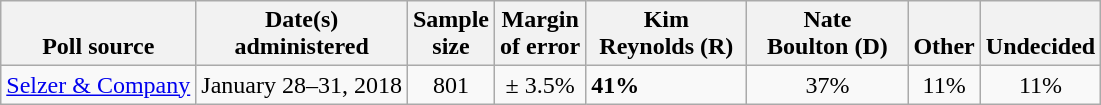<table class="wikitable">
<tr valign=bottom>
<th>Poll source</th>
<th>Date(s)<br>administered</th>
<th>Sample<br>size</th>
<th>Margin<br>of error</th>
<th style="width:100px;">Kim<br>Reynolds (R)</th>
<th style="width:100px;">Nate<br>Boulton (D)</th>
<th>Other</th>
<th>Undecided</th>
</tr>
<tr>
<td><a href='#'>Selzer & Company</a></td>
<td align=center>January 28–31, 2018</td>
<td align=center>801</td>
<td align=center>± 3.5%</td>
<td><strong>41%</strong></td>
<td align=center>37%</td>
<td align=center>11%</td>
<td align=center>11%</td>
</tr>
</table>
